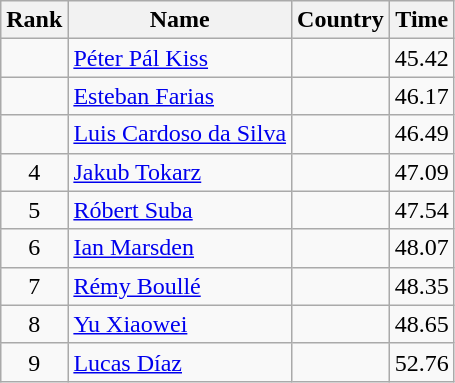<table class="wikitable" style="text-align:center">
<tr>
<th>Rank</th>
<th>Name</th>
<th>Country</th>
<th>Time</th>
</tr>
<tr>
<td></td>
<td align="left"><a href='#'>Péter Pál Kiss</a></td>
<td align="left"></td>
<td>45.42</td>
</tr>
<tr>
<td></td>
<td align="left"><a href='#'>Esteban Farias</a></td>
<td align="left"></td>
<td>46.17</td>
</tr>
<tr>
<td></td>
<td align="left"><a href='#'>Luis Cardoso da Silva</a></td>
<td align="left"></td>
<td>46.49</td>
</tr>
<tr>
<td>4</td>
<td align="left"><a href='#'>Jakub Tokarz</a></td>
<td align="left"></td>
<td>47.09</td>
</tr>
<tr>
<td>5</td>
<td align="left"><a href='#'>Róbert Suba</a></td>
<td align="left"></td>
<td>47.54</td>
</tr>
<tr>
<td>6</td>
<td align="left"><a href='#'>Ian Marsden</a></td>
<td align="left"></td>
<td>48.07</td>
</tr>
<tr>
<td>7</td>
<td align="left"><a href='#'>Rémy Boullé</a></td>
<td align="left"></td>
<td>48.35</td>
</tr>
<tr>
<td>8</td>
<td align="left"><a href='#'>Yu Xiaowei</a></td>
<td align="left"></td>
<td>48.65</td>
</tr>
<tr>
<td>9</td>
<td align="left"><a href='#'>Lucas Díaz</a></td>
<td align="left"></td>
<td>52.76</td>
</tr>
</table>
